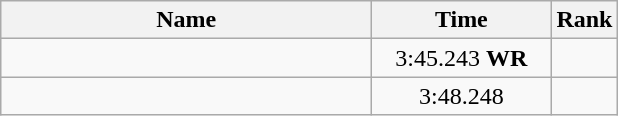<table class="wikitable" style="text-align:center;">
<tr>
<th style="width:15em">Name</th>
<th style="width:7em">Time</th>
<th>Rank</th>
</tr>
<tr>
<td align="left"></td>
<td>3:45.243 <strong>WR </strong></td>
<td></td>
</tr>
<tr>
<td align="left"></td>
<td>3:48.248</td>
<td></td>
</tr>
</table>
